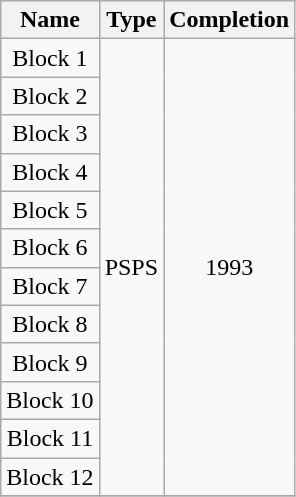<table class="wikitable" style="text-align: center">
<tr>
<th>Name</th>
<th>Type</th>
<th>Completion</th>
</tr>
<tr>
<td>Block 1</td>
<td rowspan="12">PSPS</td>
<td rowspan="12">1993</td>
</tr>
<tr>
<td>Block 2</td>
</tr>
<tr>
<td>Block 3</td>
</tr>
<tr>
<td>Block 4</td>
</tr>
<tr>
<td>Block 5</td>
</tr>
<tr>
<td>Block 6</td>
</tr>
<tr>
<td>Block 7</td>
</tr>
<tr>
<td>Block 8</td>
</tr>
<tr>
<td>Block 9</td>
</tr>
<tr>
<td>Block 10</td>
</tr>
<tr>
<td>Block 11</td>
</tr>
<tr>
<td>Block 12</td>
</tr>
<tr>
</tr>
</table>
